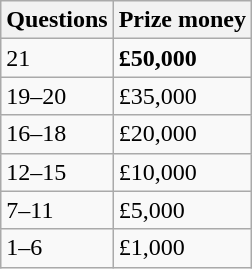<table class="wikitable">
<tr>
<th>Questions</th>
<th>Prize money</th>
</tr>
<tr>
<td>21</td>
<td><strong>£50,000</strong></td>
</tr>
<tr>
<td>19–20</td>
<td>£35,000</td>
</tr>
<tr>
<td>16–18</td>
<td>£20,000</td>
</tr>
<tr>
<td>12–15</td>
<td>£10,000</td>
</tr>
<tr>
<td>7–11</td>
<td>£5,000</td>
</tr>
<tr>
<td>1–6</td>
<td>£1,000</td>
</tr>
</table>
